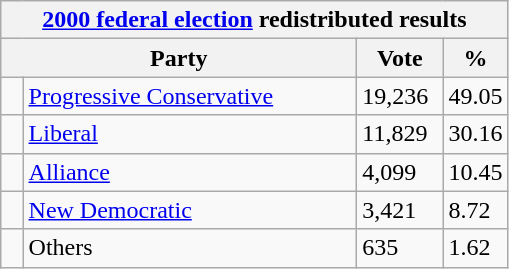<table class="wikitable">
<tr>
<th colspan="4"><a href='#'>2000 federal election</a> redistributed results</th>
</tr>
<tr>
<th bgcolor="#DDDDFF" width="230px" colspan="2">Party</th>
<th bgcolor="#DDDDFF" width="50px">Vote</th>
<th bgcolor="#DDDDFF" width="30px">%</th>
</tr>
<tr>
<td> </td>
<td><a href='#'>Progressive Conservative</a></td>
<td>19,236</td>
<td>49.05</td>
</tr>
<tr>
<td> </td>
<td><a href='#'>Liberal</a></td>
<td>11,829</td>
<td>30.16</td>
</tr>
<tr>
<td> </td>
<td><a href='#'>Alliance</a></td>
<td>4,099</td>
<td>10.45</td>
</tr>
<tr>
<td> </td>
<td><a href='#'>New Democratic</a></td>
<td>3,421</td>
<td>8.72</td>
</tr>
<tr>
<td> </td>
<td>Others</td>
<td>635</td>
<td>1.62</td>
</tr>
</table>
